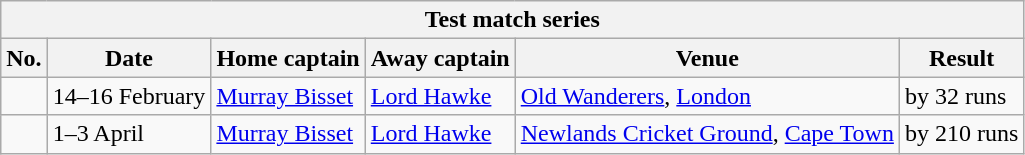<table class="wikitable">
<tr>
<th colspan="9">Test match series</th>
</tr>
<tr>
<th>No.</th>
<th>Date</th>
<th>Home captain</th>
<th>Away captain</th>
<th>Venue</th>
<th>Result</th>
</tr>
<tr>
<td></td>
<td>14–16 February</td>
<td><a href='#'>Murray Bisset</a></td>
<td><a href='#'>Lord Hawke</a></td>
<td><a href='#'>Old Wanderers</a>, <a href='#'>London</a></td>
<td> by 32 runs</td>
</tr>
<tr>
<td></td>
<td>1–3 April</td>
<td><a href='#'>Murray Bisset</a></td>
<td><a href='#'>Lord Hawke</a></td>
<td><a href='#'>Newlands Cricket Ground</a>, <a href='#'>Cape Town</a></td>
<td> by 210 runs</td>
</tr>
</table>
